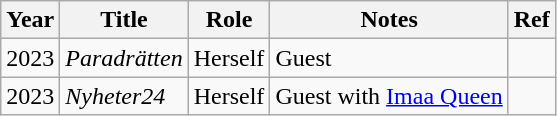<table class="wikitable">
<tr>
<th>Year</th>
<th>Title</th>
<th>Role</th>
<th>Notes</th>
<th>Ref</th>
</tr>
<tr>
<td>2023</td>
<td><em>Paradrätten</em></td>
<td>Herself</td>
<td>Guest</td>
<td style="text-align: center;"></td>
</tr>
<tr>
<td>2023</td>
<td><em>Nyheter24</em></td>
<td>Herself</td>
<td>Guest with <a href='#'>Imaa Queen</a></td>
<td style="text-align: center;"></td>
</tr>
</table>
